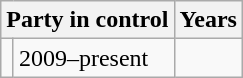<table class="wikitable">
<tr>
<th colspan="2">Party in control</th>
<th>Years</th>
</tr>
<tr>
<td></td>
<td>2009–present</td>
</tr>
</table>
